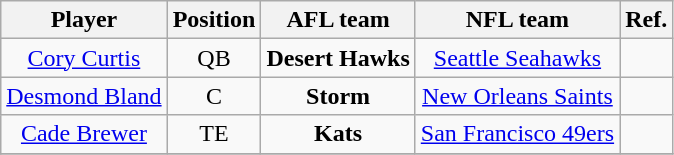<table class="wikitable sortable" style="text-align:center;">
<tr>
<th>Player</th>
<th>Position</th>
<th>AFL team</th>
<th>NFL team</th>
<th class=unsortable>Ref.</th>
</tr>
<tr>
<td><a href='#'>Cory Curtis</a></td>
<td>QB</td>
<td><strong>Desert Hawks</strong></td>
<td><a href='#'>Seattle Seahawks</a></td>
<td></td>
</tr>
<tr>
<td><a href='#'>Desmond Bland</a></td>
<td>C</td>
<td><strong>Storm</strong></td>
<td><a href='#'>New Orleans Saints</a></td>
<td></td>
</tr>
<tr>
<td><a href='#'>Cade Brewer</a></td>
<td>TE</td>
<td><strong>Kats</strong></td>
<td><a href='#'>San Francisco 49ers</a></td>
<td></td>
</tr>
<tr>
</tr>
</table>
